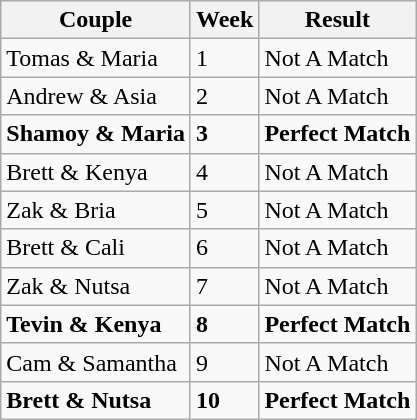<table class="wikitable">
<tr valign="bottom">
<th>Couple</th>
<th>Week</th>
<th>Result</th>
</tr>
<tr valign="top">
<td>Tomas & Maria</td>
<td>1</td>
<td>Not A Match</td>
</tr>
<tr>
<td>Andrew & Asia</td>
<td>2</td>
<td>Not A Match</td>
</tr>
<tr>
<td><strong>Shamoy & Maria</strong></td>
<td><strong>3</strong></td>
<td><strong>Perfect Match</strong></td>
</tr>
<tr>
<td>Brett & Kenya</td>
<td>4</td>
<td>Not A Match</td>
</tr>
<tr>
<td>Zak & Bria</td>
<td>5</td>
<td>Not A Match</td>
</tr>
<tr>
<td>Brett & Cali</td>
<td>6</td>
<td>Not A Match</td>
</tr>
<tr>
<td>Zak & Nutsa</td>
<td>7</td>
<td>Not A Match</td>
</tr>
<tr>
<td><strong>Tevin & Kenya</strong></td>
<td><strong>8</strong></td>
<td><strong>Perfect Match</strong></td>
</tr>
<tr>
<td>Cam & Samantha</td>
<td>9</td>
<td>Not A Match</td>
</tr>
<tr>
<td><strong>Brett & Nutsa</strong></td>
<td><strong>10</strong></td>
<td><strong>Perfect Match</strong></td>
</tr>
</table>
